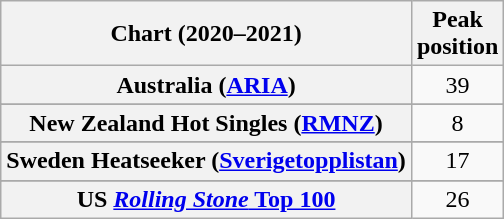<table class="wikitable sortable plainrowheaders" style="text-align:center">
<tr>
<th scope="col">Chart (2020–2021)</th>
<th scope="col">Peak<br>position</th>
</tr>
<tr>
<th scope="row">Australia (<a href='#'>ARIA</a>)</th>
<td>39</td>
</tr>
<tr>
</tr>
<tr>
</tr>
<tr>
</tr>
<tr>
<th scope="row">New Zealand Hot Singles (<a href='#'>RMNZ</a>)</th>
<td>8</td>
</tr>
<tr>
</tr>
<tr>
<th scope="row">Sweden Heatseeker (<a href='#'>Sverigetopplistan</a>)</th>
<td>17</td>
</tr>
<tr>
</tr>
<tr>
</tr>
<tr>
</tr>
<tr>
</tr>
<tr>
<th scope="row">US <a href='#'><em>Rolling Stone</em> Top 100</a></th>
<td>26</td>
</tr>
</table>
